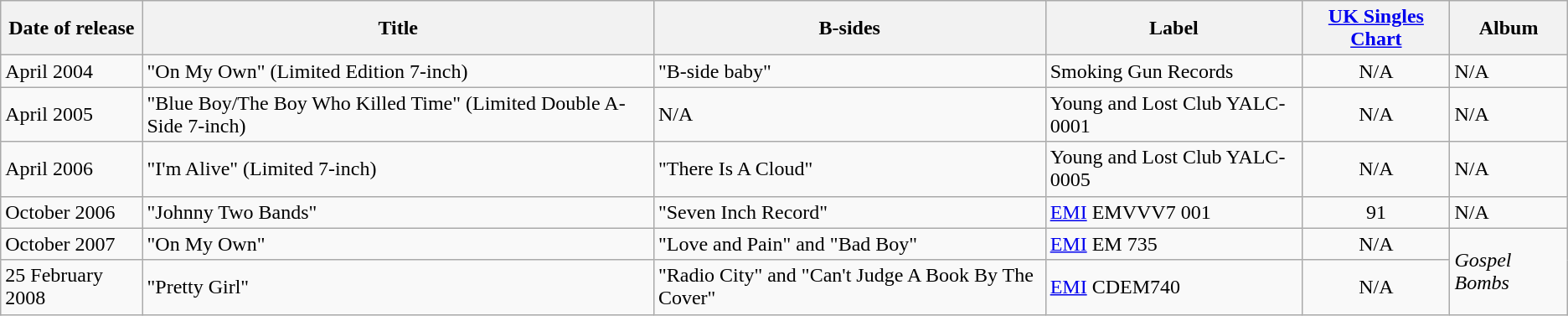<table class="wikitable">
<tr>
<th>Date of release</th>
<th>Title</th>
<th>B-sides</th>
<th>Label</th>
<th><a href='#'>UK Singles Chart</a></th>
<th>Album</th>
</tr>
<tr>
<td>April 2004</td>
<td>"On My Own" (Limited Edition 7-inch)</td>
<td>"B-side baby"</td>
<td>Smoking Gun Records</td>
<td align="center">N/A</td>
<td>N/A</td>
</tr>
<tr>
<td>April 2005</td>
<td>"Blue Boy/The Boy Who Killed Time" (Limited Double A-Side 7-inch)</td>
<td>N/A</td>
<td>Young and Lost Club YALC-0001</td>
<td align="center">N/A</td>
<td>N/A</td>
</tr>
<tr>
<td>April 2006</td>
<td>"I'm Alive" (Limited 7-inch)</td>
<td>"There Is A Cloud"</td>
<td>Young and Lost Club YALC-0005</td>
<td align="center">N/A</td>
<td>N/A</td>
</tr>
<tr>
<td>October 2006</td>
<td>"Johnny Two Bands"</td>
<td>"Seven Inch Record"</td>
<td><a href='#'>EMI</a> EMVVV7 001</td>
<td align="center">91</td>
<td>N/A</td>
</tr>
<tr>
<td>October 2007</td>
<td>"On My Own"</td>
<td>"Love and Pain" and "Bad Boy"</td>
<td><a href='#'>EMI</a> EM 735</td>
<td align="center">N/A</td>
<td rowspan="2"><em>Gospel Bombs</em></td>
</tr>
<tr>
<td>25 February 2008</td>
<td>"Pretty Girl"</td>
<td>"Radio City" and "Can't Judge A Book By The Cover"</td>
<td><a href='#'>EMI</a> CDEM740</td>
<td align="center">N/A</td>
</tr>
</table>
